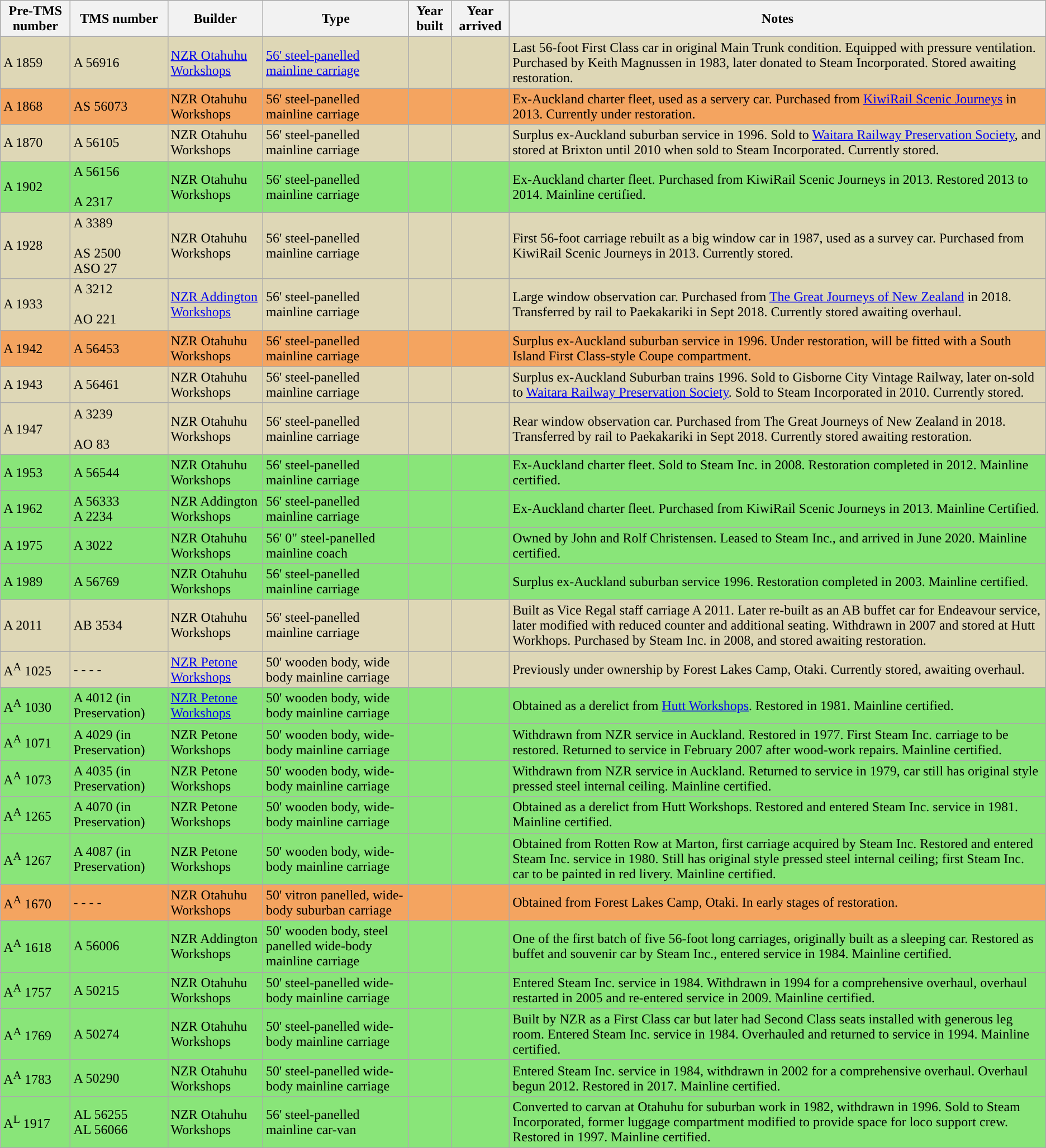<table class="sortable wikitable" border="1">
<tr>
<th>Pre-TMS number</th>
<th>TMS number</th>
<th>Builder</th>
<th>Type</th>
<th>Year built</th>
<th>Year arrived</th>
<th>Notes</th>
</tr>
<tr style="background:#DED7B6;">
<td>A 1859</td>
<td>A 56916</td>
<td><a href='#'>NZR Otahuhu Workshops</a></td>
<td><a href='#'>56' steel-panelled mainline carriage</a></td>
<td></td>
<td></td>
<td>Last 56-foot First Class car in original Main Trunk condition. Equipped with pressure ventilation. Purchased by Keith Magnussen in 1983, later donated to Steam Incorporated. Stored awaiting restoration.</td>
</tr>
<tr style="background:#f4a460;">
<td>A 1868</td>
<td>AS 56073</td>
<td>NZR Otahuhu Workshops</td>
<td>56' steel-panelled mainline carriage</td>
<td></td>
<td></td>
<td>Ex-Auckland charter fleet, used as a servery car. Purchased from <a href='#'>KiwiRail Scenic Journeys</a> in 2013. Currently under restoration.</td>
</tr>
<tr style="background:#DED7B6;">
<td>A 1870</td>
<td>A 56105</td>
<td>NZR Otahuhu Workshops</td>
<td>56' steel-panelled mainline carriage</td>
<td></td>
<td></td>
<td>Surplus ex-Auckland suburban service in 1996. Sold to <a href='#'>Waitara Railway Preservation Society</a>, and stored at Brixton until 2010 when sold to Steam Incorporated. Currently stored.</td>
</tr>
<tr style="background:#89E579;">
<td>A 1902</td>
<td>A 56156<br><br>A 2317</td>
<td>NZR Otahuhu Workshops</td>
<td>56' steel-panelled mainline carriage</td>
<td></td>
<td></td>
<td>Ex-Auckland charter fleet. Purchased from KiwiRail Scenic Journeys in 2013. Restored 2013 to 2014. Mainline certified.</td>
</tr>
<tr style="background:#DED7B6;">
<td>A 1928</td>
<td>A 3389<br><br>AS 2500<br>
ASO 27</td>
<td>NZR Otahuhu Workshops</td>
<td>56' steel-panelled mainline carriage</td>
<td></td>
<td></td>
<td>First 56-foot carriage rebuilt as a big window car in 1987, used as a survey car. Purchased from KiwiRail Scenic Journeys in 2013. Currently stored.</td>
</tr>
<tr style="background:#DED7B6;">
<td>A 1933</td>
<td>A 3212<br><br>AO 221</td>
<td><a href='#'>NZR Addington Workshops</a></td>
<td>56' steel-panelled mainline carriage</td>
<td></td>
<td></td>
<td>Large window observation car. Purchased from <a href='#'>The Great Journeys of New Zealand</a> in 2018. Transferred by rail to Paekakariki in Sept 2018. Currently stored awaiting overhaul.</td>
</tr>
<tr style="background:#f4a460;">
<td>A 1942</td>
<td>A 56453</td>
<td>NZR Otahuhu Workshops</td>
<td>56' steel-panelled mainline carriage</td>
<td></td>
<td></td>
<td>Surplus ex-Auckland suburban service in 1996. Under restoration, will be fitted with a South Island First Class-style Coupe compartment.</td>
</tr>
<tr style="background:#DED7B6;">
<td>A 1943</td>
<td>A 56461</td>
<td>NZR Otahuhu Workshops</td>
<td>56' steel-panelled mainline carriage</td>
<td></td>
<td></td>
<td>Surplus ex-Auckland Suburban trains 1996. Sold to Gisborne City Vintage Railway, later on-sold to <a href='#'>Waitara Railway Preservation Society</a>. Sold to Steam Incorporated in 2010. Currently stored.</td>
</tr>
<tr style="background:#DED7B6;">
<td>A 1947</td>
<td>A 3239<br><br>AO 83</td>
<td>NZR Otahuhu Workshops</td>
<td>56' steel-panelled mainline carriage</td>
<td></td>
<td></td>
<td>Rear window observation car. Purchased from The Great Journeys of New Zealand in 2018. Transferred by rail to Paekakariki in Sept 2018. Currently stored awaiting restoration.</td>
</tr>
<tr style="background:#89E579;">
<td>A 1953</td>
<td>A 56544</td>
<td>NZR Otahuhu Workshops</td>
<td>56' steel-panelled mainline carriage</td>
<td></td>
<td></td>
<td>Ex-Auckland charter fleet. Sold to Steam Inc. in 2008. Restoration completed in 2012. Mainline certified.</td>
</tr>
<tr style="background:#89E579;">
<td>A 1962</td>
<td>A 56333<br>A 2234</td>
<td>NZR Addington Workshops</td>
<td>56' steel-panelled mainline carriage</td>
<td></td>
<td></td>
<td>Ex-Auckland charter fleet. Purchased from KiwiRail Scenic Journeys in 2013. Mainline Certified.</td>
</tr>
<tr style="background:#89E579;">
<td>A 1975</td>
<td>A 3022</td>
<td>NZR Otahuhu Workshops</td>
<td>56' 0" steel-panelled mainline coach</td>
<td></td>
<td></td>
<td>Owned by John and Rolf Christensen. Leased to Steam Inc., and arrived in June 2020. Mainline certified.</td>
</tr>
<tr style="background:#89E579;">
<td>A 1989</td>
<td>A 56769</td>
<td>NZR Otahuhu Workshops</td>
<td>56' steel-panelled mainline carriage</td>
<td></td>
<td></td>
<td>Surplus ex-Auckland suburban service 1996. Restoration completed in 2003. Mainline certified.</td>
</tr>
<tr style="background:#DED7B6;">
<td>A 2011</td>
<td>AB 3534</td>
<td>NZR Otahuhu Workshops</td>
<td>56' steel-panelled mainline carriage</td>
<td></td>
<td></td>
<td>Built as Vice Regal staff carriage A 2011. Later re-built as an AB buffet car for Endeavour service, later modified with reduced counter and additional seating. Withdrawn in 2007 and stored at Hutt Workhops. Purchased by Steam Inc. in 2008, and stored awaiting restoration.</td>
</tr>
<tr style="background:#DED7B6;">
<td>A<sup>A</sup> 1025</td>
<td>- - - -</td>
<td><a href='#'>NZR Petone Workshops</a></td>
<td>50' wooden body, wide body mainline carriage</td>
<td></td>
<td></td>
<td>Previously under ownership by Forest Lakes Camp, Otaki. Currently stored, awaiting overhaul.</td>
</tr>
<tr style="background:#89E579;">
<td>A<sup>A</sup> 1030</td>
<td>A 4012 (in Preservation)</td>
<td><a href='#'>NZR Petone Workshops</a></td>
<td>50' wooden body, wide body mainline carriage</td>
<td></td>
<td></td>
<td>Obtained as a derelict from <a href='#'>Hutt Workshops</a>. Restored in 1981. Mainline certified.</td>
</tr>
<tr style="background:#89E579;">
<td>A<sup>A</sup> 1071</td>
<td>A 4029 (in Preservation)</td>
<td>NZR Petone Workshops</td>
<td>50' wooden body, wide-body mainline carriage</td>
<td></td>
<td></td>
<td>Withdrawn from NZR service in Auckland. Restored in 1977. First Steam Inc. carriage to be restored. Returned to service in February 2007 after wood-work repairs. Mainline certified.</td>
</tr>
<tr style="background:#89E579;">
<td>A<sup>A</sup> 1073</td>
<td>A 4035 (in Preservation)</td>
<td>NZR Petone Workshops</td>
<td>50' wooden body, wide-body mainline carriage</td>
<td></td>
<td></td>
<td>Withdrawn from NZR service in Auckland. Returned to service in 1979, car still has original style pressed steel internal ceiling. Mainline certified.</td>
</tr>
<tr style="background:#89E579;">
<td>A<sup>A</sup> 1265</td>
<td>A 4070 (in Preservation)</td>
<td>NZR Petone Workshops</td>
<td>50' wooden body, wide-body mainline carriage</td>
<td></td>
<td></td>
<td>Obtained as a derelict from Hutt Workshops. Restored and entered Steam Inc. service in 1981. Mainline certified.</td>
</tr>
<tr style="background:#89E579;">
<td>A<sup>A</sup> 1267</td>
<td>A 4087 (in Preservation)</td>
<td>NZR Petone Workshops</td>
<td>50' wooden body, wide-body mainline carriage</td>
<td></td>
<td></td>
<td>Obtained from Rotten Row at Marton, first carriage acquired by Steam Inc. Restored and entered Steam Inc. service in 1980. Still has original style pressed steel internal ceiling; first Steam Inc. car to be painted in red livery. Mainline certified.</td>
</tr>
<tr style="background:#f4a460;">
<td>A<sup>A</sup> 1670</td>
<td>- - - -</td>
<td>NZR Otahuhu Workshops</td>
<td>50' vitron panelled, wide-body suburban carriage</td>
<td></td>
<td></td>
<td>Obtained from Forest Lakes Camp, Otaki. In early stages of restoration.</td>
</tr>
<tr style="background:#89E579;">
<td>A<sup>A</sup> 1618</td>
<td>A 56006</td>
<td>NZR Addington Workshops</td>
<td>50' wooden body, steel panelled wide-body mainline carriage</td>
<td></td>
<td></td>
<td>One of the first batch of five 56-foot long carriages, originally built as a sleeping car. Restored as buffet and souvenir car by Steam Inc., entered service in 1984. Mainline certified.</td>
</tr>
<tr style="background:">
</tr>
<tr style="background:#89E579;">
<td>A<sup>A</sup> 1757</td>
<td>A 50215</td>
<td>NZR Otahuhu Workshops</td>
<td>50' steel-panelled wide-body mainline carriage</td>
<td></td>
<td></td>
<td>Entered Steam Inc. service in 1984. Withdrawn in 1994 for a comprehensive overhaul, overhaul restarted in 2005 and re-entered service in 2009. Mainline certified.</td>
</tr>
<tr style="background:#89E579;">
<td>A<sup>A</sup> 1769</td>
<td>A 50274</td>
<td>NZR Otahuhu Workshops</td>
<td>50' steel-panelled wide-body mainline carriage</td>
<td></td>
<td></td>
<td>Built by NZR as a First Class car but later had Second Class seats installed with generous leg room. Entered Steam Inc. service in 1984. Overhauled and returned to service in 1994. Mainline certified.</td>
</tr>
<tr style="background:#89E579;">
<td>A<sup>A</sup> 1783</td>
<td>A 50290</td>
<td>NZR Otahuhu Workshops</td>
<td>50' steel-panelled wide-body mainline carriage</td>
<td></td>
<td></td>
<td>Entered Steam Inc. service in 1984, withdrawn in 2002 for a comprehensive overhaul. Overhaul begun 2012. Restored in 2017. Mainline certified.</td>
</tr>
<tr style="background:#89E579;">
<td>A<sup>L</sup> 1917</td>
<td>AL 56255<br>AL 56066</td>
<td>NZR Otahuhu Workshops</td>
<td>56' steel-panelled mainline car-van</td>
<td></td>
<td></td>
<td>Converted to carvan at Otahuhu for suburban work in 1982, withdrawn in 1996. Sold to Steam Incorporated, former luggage compartment modified to provide space for loco support crew. Restored in 1997. Mainline certified.</td>
</tr>
</table>
